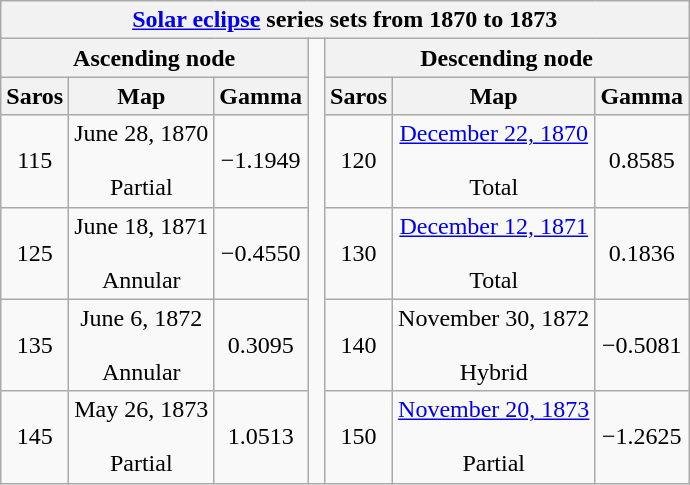<table class="wikitable mw-collapsible mw-collapsed">
<tr>
<th class="nowrap" colspan="7"><a href='#'>Solar eclipse</a> series sets from 1870 to 1873</th>
</tr>
<tr>
<th scope="col" colspan="3">Ascending node</th>
<td rowspan="6"> </td>
<th scope="col" colspan="3">Descending node</th>
</tr>
<tr style="text-align: center;">
<th scope="col">Saros</th>
<th scope="col">Map</th>
<th scope="col">Gamma</th>
<th scope="col">Saros</th>
<th scope="col">Map</th>
<th scope="col">Gamma</th>
</tr>
<tr style="text-align: center;">
<td>115</td>
<td>June 28, 1870<br><br>Partial</td>
<td>−1.1949</td>
<td>120</td>
<td><a href='#'>December 22, 1870</a><br><br>Total</td>
<td>0.8585</td>
</tr>
<tr style="text-align: center;">
<td>125</td>
<td>June 18, 1871<br><br>Annular</td>
<td>−0.4550</td>
<td>130</td>
<td><a href='#'>December 12, 1871</a><br><br>Total</td>
<td>0.1836</td>
</tr>
<tr style="text-align: center;">
<td>135</td>
<td>June 6, 1872<br><br>Annular</td>
<td>0.3095</td>
<td>140</td>
<td>November 30, 1872<br><br>Hybrid</td>
<td>−0.5081</td>
</tr>
<tr style="text-align: center;">
<td>145</td>
<td>May 26, 1873<br><br>Partial</td>
<td>1.0513</td>
<td>150</td>
<td><a href='#'>November 20, 1873</a><br><br>Partial</td>
<td>−1.2625</td>
</tr>
</table>
